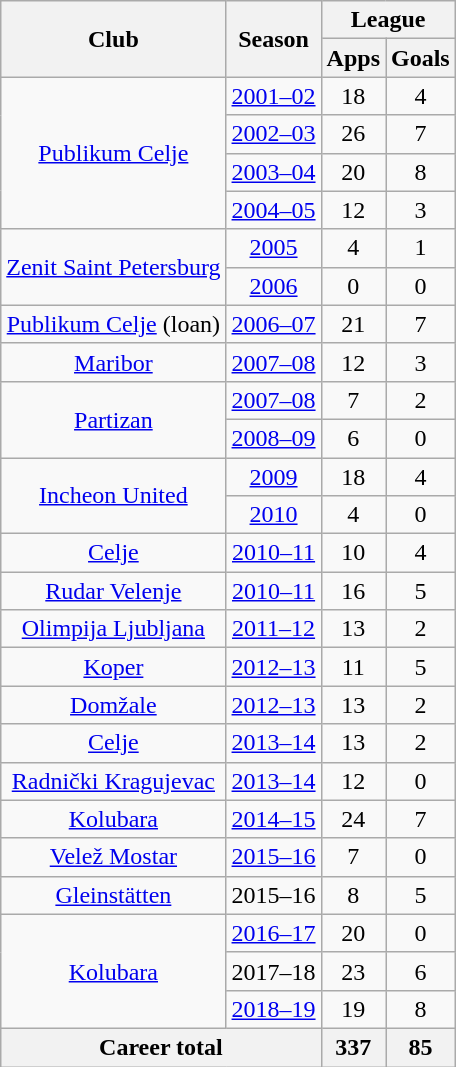<table class="wikitable" style="text-align:center">
<tr>
<th rowspan="2">Club</th>
<th rowspan="2">Season</th>
<th colspan="2">League</th>
</tr>
<tr>
<th>Apps</th>
<th>Goals</th>
</tr>
<tr>
<td rowspan="4"><a href='#'>Publikum Celje</a></td>
<td><a href='#'>2001–02</a></td>
<td>18</td>
<td>4</td>
</tr>
<tr>
<td><a href='#'>2002–03</a></td>
<td>26</td>
<td>7</td>
</tr>
<tr>
<td><a href='#'>2003–04</a></td>
<td>20</td>
<td>8</td>
</tr>
<tr>
<td><a href='#'>2004–05</a></td>
<td>12</td>
<td>3</td>
</tr>
<tr>
<td rowspan="2"><a href='#'>Zenit Saint Petersburg</a></td>
<td><a href='#'>2005</a></td>
<td>4</td>
<td>1</td>
</tr>
<tr>
<td><a href='#'>2006</a></td>
<td>0</td>
<td>0</td>
</tr>
<tr>
<td><a href='#'>Publikum Celje</a> (loan)</td>
<td><a href='#'>2006–07</a></td>
<td>21</td>
<td>7</td>
</tr>
<tr>
<td><a href='#'>Maribor</a></td>
<td><a href='#'>2007–08</a></td>
<td>12</td>
<td>3</td>
</tr>
<tr>
<td rowspan="2"><a href='#'>Partizan</a></td>
<td><a href='#'>2007–08</a></td>
<td>7</td>
<td>2</td>
</tr>
<tr>
<td><a href='#'>2008–09</a></td>
<td>6</td>
<td>0</td>
</tr>
<tr>
<td rowspan="2"><a href='#'>Incheon United</a></td>
<td><a href='#'>2009</a></td>
<td>18</td>
<td>4</td>
</tr>
<tr>
<td><a href='#'>2010</a></td>
<td>4</td>
<td>0</td>
</tr>
<tr>
<td><a href='#'>Celje</a></td>
<td><a href='#'>2010–11</a></td>
<td>10</td>
<td>4</td>
</tr>
<tr>
<td><a href='#'>Rudar Velenje</a></td>
<td><a href='#'>2010–11</a></td>
<td>16</td>
<td>5</td>
</tr>
<tr>
<td><a href='#'>Olimpija Ljubljana</a></td>
<td><a href='#'>2011–12</a></td>
<td>13</td>
<td>2</td>
</tr>
<tr>
<td><a href='#'>Koper</a></td>
<td><a href='#'>2012–13</a></td>
<td>11</td>
<td>5</td>
</tr>
<tr>
<td><a href='#'>Domžale</a></td>
<td><a href='#'>2012–13</a></td>
<td>13</td>
<td>2</td>
</tr>
<tr>
<td><a href='#'>Celje</a></td>
<td><a href='#'>2013–14</a></td>
<td>13</td>
<td>2</td>
</tr>
<tr>
<td><a href='#'>Radnički Kragujevac</a></td>
<td><a href='#'>2013–14</a></td>
<td>12</td>
<td>0</td>
</tr>
<tr>
<td><a href='#'>Kolubara</a></td>
<td><a href='#'>2014–15</a></td>
<td>24</td>
<td>7</td>
</tr>
<tr>
<td><a href='#'>Velež Mostar</a></td>
<td><a href='#'>2015–16</a></td>
<td>7</td>
<td>0</td>
</tr>
<tr>
<td><a href='#'>Gleinstätten</a></td>
<td>2015–16</td>
<td>8</td>
<td>5</td>
</tr>
<tr>
<td rowspan="3"><a href='#'>Kolubara</a></td>
<td><a href='#'>2016–17</a></td>
<td>20</td>
<td>0</td>
</tr>
<tr>
<td>2017–18</td>
<td>23</td>
<td>6</td>
</tr>
<tr>
<td><a href='#'>2018–19</a></td>
<td>19</td>
<td>8</td>
</tr>
<tr>
<th colspan="2">Career total</th>
<th>337</th>
<th>85</th>
</tr>
</table>
